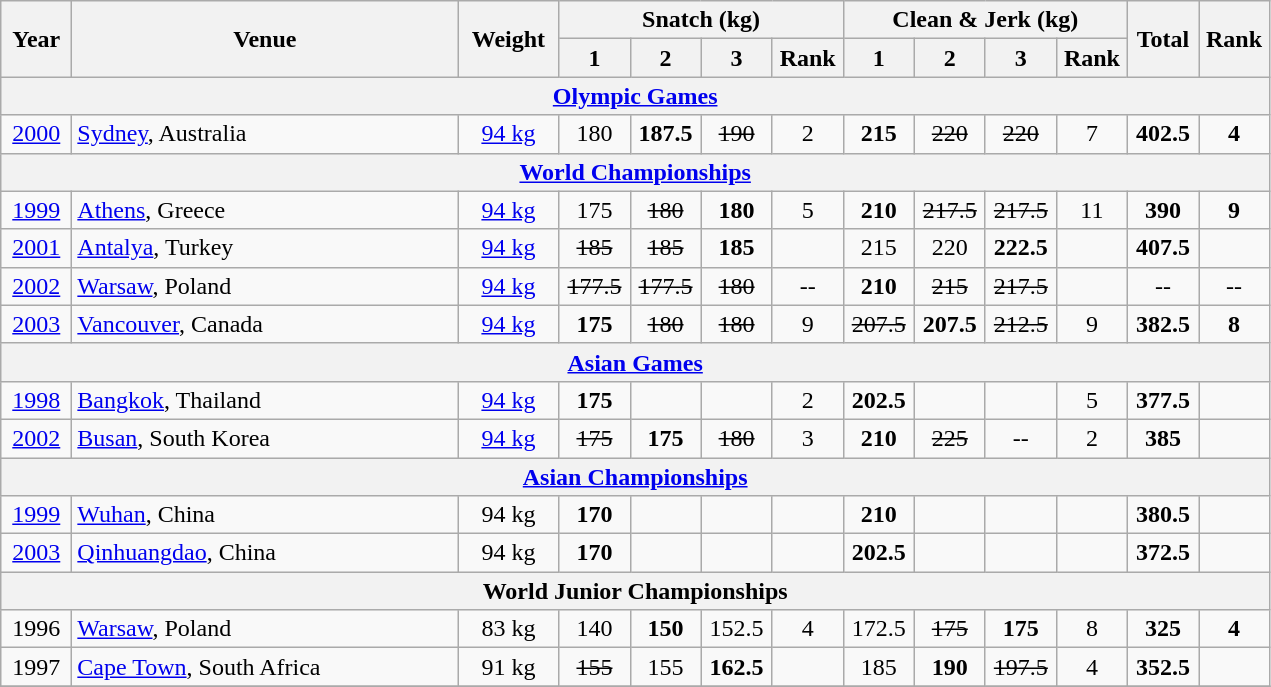<table class = "wikitable" style="text-align:center;">
<tr>
<th rowspan=2 width=40>Year</th>
<th rowspan=2 width=250>Venue</th>
<th rowspan=2 width=60>Weight</th>
<th colspan=4>Snatch (kg)</th>
<th colspan=4>Clean & Jerk (kg)</th>
<th rowspan=2 width=40>Total</th>
<th rowspan=2 width=40>Rank</th>
</tr>
<tr>
<th width=40>1</th>
<th width=40>2</th>
<th width=40>3</th>
<th width=40>Rank</th>
<th width=40>1</th>
<th width=40>2</th>
<th width=40>3</th>
<th width=40>Rank</th>
</tr>
<tr>
<th colspan=13><a href='#'>Olympic Games</a></th>
</tr>
<tr>
<td><a href='#'>2000</a></td>
<td align=left> <a href='#'>Sydney</a>, Australia</td>
<td><a href='#'>94 kg</a></td>
<td>180</td>
<td><strong>187.5</strong></td>
<td><s>190</s></td>
<td>2</td>
<td><strong>215</strong></td>
<td><s>220</s></td>
<td><s>220</s></td>
<td>7</td>
<td><strong>402.5</strong></td>
<td><strong>4</strong></td>
</tr>
<tr>
<th colspan=13><a href='#'>World Championships</a></th>
</tr>
<tr>
<td><a href='#'>1999</a></td>
<td align=left> <a href='#'>Athens</a>, Greece</td>
<td><a href='#'>94 kg</a></td>
<td>175</td>
<td><s>180</s></td>
<td><strong>180</strong></td>
<td>5</td>
<td><strong>210</strong></td>
<td><s>217.5</s></td>
<td><s>217.5</s></td>
<td>11</td>
<td><strong>390</strong></td>
<td><strong>9</strong></td>
</tr>
<tr>
<td><a href='#'>2001</a></td>
<td align=left> <a href='#'>Antalya</a>, Turkey</td>
<td><a href='#'>94 kg</a></td>
<td><s>185</s></td>
<td><s>185</s></td>
<td><strong>185</strong></td>
<td><strong></strong></td>
<td>215</td>
<td>220</td>
<td><strong>222.5</strong></td>
<td><strong></strong></td>
<td><strong>407.5</strong></td>
<td><strong></strong></td>
</tr>
<tr>
<td><a href='#'>2002</a></td>
<td align=left> <a href='#'>Warsaw</a>, Poland</td>
<td><a href='#'>94 kg</a></td>
<td><s>177.5</s></td>
<td><s>177.5</s></td>
<td><s>180</s></td>
<td>--</td>
<td><strong>210</strong></td>
<td><s>215</s></td>
<td><s>217.5</s></td>
<td><strong></strong></td>
<td>--</td>
<td>--</td>
</tr>
<tr>
<td><a href='#'>2003</a></td>
<td align=left> <a href='#'>Vancouver</a>, Canada</td>
<td><a href='#'>94 kg</a></td>
<td><strong>175</strong></td>
<td><s>180</s></td>
<td><s>180</s></td>
<td>9</td>
<td><s>207.5</s></td>
<td><strong>207.5</strong></td>
<td><s>212.5</s></td>
<td>9</td>
<td><strong>382.5</strong></td>
<td><strong>8</strong></td>
</tr>
<tr>
<th colspan=13><a href='#'>Asian Games</a></th>
</tr>
<tr>
<td><a href='#'>1998</a></td>
<td align=left> <a href='#'>Bangkok</a>, Thailand</td>
<td><a href='#'>94 kg</a></td>
<td><strong>175</strong></td>
<td></td>
<td></td>
<td>2</td>
<td><strong>202.5</strong></td>
<td></td>
<td></td>
<td>5</td>
<td><strong>377.5</strong></td>
<td><strong></strong></td>
</tr>
<tr>
<td><a href='#'>2002</a></td>
<td align=left> <a href='#'>Busan</a>, South Korea</td>
<td><a href='#'>94 kg</a></td>
<td><s>175</s></td>
<td><strong>175</strong></td>
<td><s>180</s></td>
<td>3</td>
<td><strong>210</strong></td>
<td><s>225</s></td>
<td>--</td>
<td>2</td>
<td><strong>385</strong></td>
<td></td>
</tr>
<tr>
<th colspan=13><a href='#'>Asian Championships</a></th>
</tr>
<tr>
<td><a href='#'>1999</a></td>
<td align=left> <a href='#'>Wuhan</a>, China</td>
<td>94 kg</td>
<td><strong>170</strong></td>
<td></td>
<td></td>
<td><strong></strong></td>
<td><strong>210</strong></td>
<td></td>
<td></td>
<td><strong></strong></td>
<td><strong>380.5</strong></td>
<td><strong></strong></td>
</tr>
<tr>
<td><a href='#'>2003</a></td>
<td align=left> <a href='#'>Qinhuangdao</a>, China</td>
<td>94 kg</td>
<td><strong>170</strong></td>
<td></td>
<td></td>
<td><strong></strong></td>
<td><strong>202.5</strong></td>
<td></td>
<td></td>
<td><strong></strong></td>
<td><strong>372.5</strong></td>
<td><strong></strong></td>
</tr>
<tr>
<th colspan=13>World Junior Championships</th>
</tr>
<tr>
<td>1996</td>
<td align=left> <a href='#'>Warsaw</a>, Poland</td>
<td>83 kg</td>
<td>140</td>
<td><strong>150</strong></td>
<td>152.5</td>
<td>4</td>
<td>172.5</td>
<td><s>175</s></td>
<td><strong>175</strong></td>
<td>8</td>
<td><strong>325</strong></td>
<td><strong>4</strong></td>
</tr>
<tr>
<td>1997</td>
<td align=left> <a href='#'>Cape Town</a>, South Africa</td>
<td>91 kg</td>
<td><s>155</s></td>
<td>155</td>
<td><strong>162.5</strong></td>
<td><strong></strong></td>
<td>185</td>
<td><strong>190</strong></td>
<td><s>197.5</s></td>
<td>4</td>
<td><strong>352.5</strong></td>
<td><strong></strong></td>
</tr>
<tr>
</tr>
</table>
